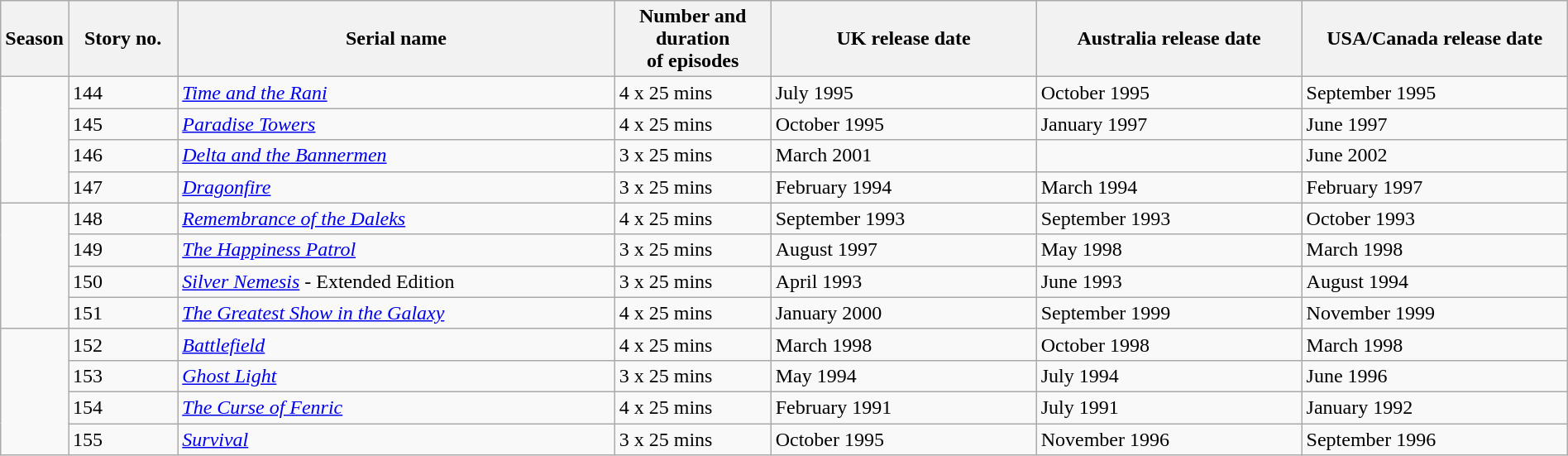<table class="wikitable sortable" style="width:100%;">
<tr>
<th style="width:4%;">Season</th>
<th style="width:7%;">Story no.</th>
<th style="width:28%;">Serial name</th>
<th style="width:10%;">Number and duration<br>of episodes</th>
<th style="width:17%;">UK release date</th>
<th style="width:17%;">Australia  release date</th>
<th style="width:17%;">USA/Canada release date</th>
</tr>
<tr>
<td rowspan="4"></td>
<td>144</td>
<td><em><a href='#'>Time and the Rani</a></em></td>
<td>4 x 25 mins</td>
<td data-sort-value="1995-07">July 1995</td>
<td data-sort-value="1995-10">October 1995</td>
<td data-sort-value="1995-09">September 1995</td>
</tr>
<tr>
<td>145</td>
<td><em><a href='#'>Paradise Towers</a></em></td>
<td>4 x 25 mins</td>
<td data-sort-value="1995-10">October 1995</td>
<td data-sort-value="1997-01">January 1997</td>
<td data-sort-value="1997-06">June 1997</td>
</tr>
<tr>
<td>146</td>
<td><em><a href='#'>Delta and the Bannermen</a></em></td>
<td>3 x 25 mins</td>
<td data-sort-value="2001-03">March 2001</td>
<td></td>
<td data-sort-value="2002-06">June 2002</td>
</tr>
<tr>
<td>147</td>
<td><em><a href='#'>Dragonfire</a></em></td>
<td>3 x 25 mins</td>
<td data-sort-value="1994-02">February 1994</td>
<td data-sort-value="1994-03">March 1994</td>
<td data-sort-value="1997-02">February 1997</td>
</tr>
<tr>
<td rowspan="4"></td>
<td>148</td>
<td><em><a href='#'>Remembrance of the Daleks</a></em></td>
<td>4 x 25 mins</td>
<td data-sort-value="1993-09">September 1993</td>
<td data-sort-value="1993-09">September 1993</td>
<td data-sort-value="1993-10">October 1993</td>
</tr>
<tr>
<td>149</td>
<td><em><a href='#'>The Happiness Patrol</a></em></td>
<td>3 x 25 mins</td>
<td data-sort-value="1997-08">August 1997</td>
<td data-sort-value="1998-05">May 1998</td>
<td data-sort-value="1998-03">March 1998</td>
</tr>
<tr>
<td>150</td>
<td><em><a href='#'>Silver Nemesis</a></em> - Extended Edition</td>
<td>3 x 25 mins</td>
<td data-sort-value="1993-04">April 1993</td>
<td data-sort-value="1993-06">June 1993</td>
<td data-sort-value="1994-08">August 1994</td>
</tr>
<tr>
<td>151</td>
<td><em><a href='#'>The Greatest Show in the Galaxy</a></em></td>
<td>4 x 25 mins</td>
<td data-sort-value="2000-01">January 2000</td>
<td data-sort-value="1999-09">September 1999</td>
<td data-sort-value="1999-11">November 1999</td>
</tr>
<tr>
<td rowspan="4"></td>
<td>152</td>
<td><em><a href='#'>Battlefield</a></em></td>
<td>4 x 25 mins</td>
<td data-sort-value="1998-03">March 1998</td>
<td data-sort-value="1998-10">October 1998</td>
<td data-sort-value="1998-03">March 1998</td>
</tr>
<tr>
<td>153</td>
<td><em><a href='#'>Ghost Light</a></em></td>
<td>3 x 25 mins</td>
<td data-sort-value="1994-05">May 1994</td>
<td data-sort-value="1994-07">July 1994</td>
<td data-sort-value="1996-06">June 1996</td>
</tr>
<tr>
<td>154</td>
<td><em><a href='#'>The Curse of Fenric</a></em></td>
<td>4 x 25 mins</td>
<td data-sort-value="1991-02">February 1991</td>
<td data-sort-value="1991-07">July 1991</td>
<td data-sort-value="1992-01">January 1992</td>
</tr>
<tr>
<td>155</td>
<td><em><a href='#'>Survival</a></em></td>
<td>3 x 25 mins</td>
<td data-sort-value="1995-10">October 1995</td>
<td data-sort-value="1996-11">November 1996</td>
<td data-sort-value="1996-09">September 1996</td>
</tr>
</table>
